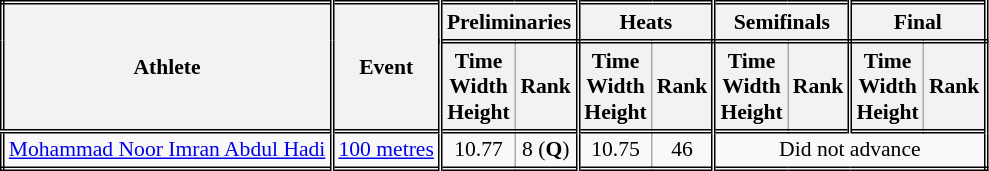<table class=wikitable style="font-size:90%; border: double;">
<tr>
<th rowspan="2" style="border-right:double">Athlete</th>
<th rowspan="2" style="border-right:double">Event</th>
<th colspan="2" style="border-right:double; border-bottom:double;">Preliminaries</th>
<th colspan="2" style="border-right:double; border-bottom:double;">Heats</th>
<th colspan="2" style="border-right:double; border-bottom:double;">Semifinals</th>
<th colspan="2" style="border-right:double; border-bottom:double;">Final</th>
</tr>
<tr>
<th>Time<br>Width<br>Height</th>
<th style="border-right:double">Rank</th>
<th>Time<br>Width<br>Height</th>
<th style="border-right:double">Rank</th>
<th>Time<br>Width<br>Height</th>
<th style="border-right:double">Rank</th>
<th>Time<br>Width<br>Height</th>
<th style="border-right:double">Rank</th>
</tr>
<tr style="border-top: double;">
<td style="border-right:double"><a href='#'>Mohammad Noor Imran Abdul Hadi</a></td>
<td style="border-right:double"><a href='#'>100 metres</a></td>
<td align=center>10.77</td>
<td align=center style="border-right:double">8 (<strong>Q</strong>)</td>
<td align=center>10.75</td>
<td align=center style="border-right:double">46</td>
<td colspan="4" align=center>Did not advance</td>
</tr>
</table>
